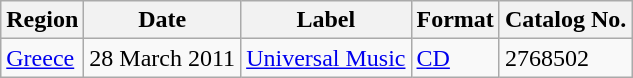<table class=wikitable>
<tr>
<th>Region</th>
<th>Date</th>
<th>Label</th>
<th>Format</th>
<th>Catalog No.</th>
</tr>
<tr>
<td rowspan="3"><a href='#'>Greece</a></td>
<td rowspan="2">28 March 2011</td>
<td rowspan="4"><a href='#'>Universal Music</a></td>
<td rowspan="2"><a href='#'>CD</a></td>
<td rowspan="2">2768502</td>
</tr>
<tr>
</tr>
</table>
